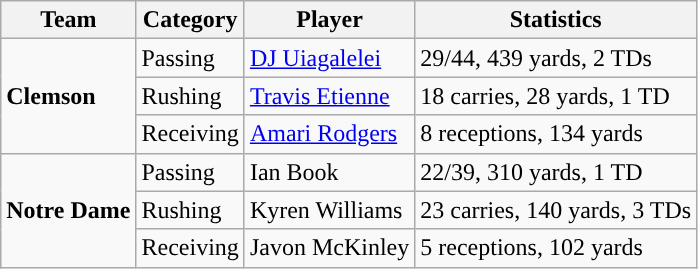<table class="wikitable" style="float: left;">
<tr>
<th>Team</th>
<th>Category</th>
<th>Player</th>
<th>Statistics</th>
</tr>
<tr>
<td rowspan=3><strong>Clemson</strong></td>
<td>Passing</td>
<td><a href='#'>DJ Uiagalelei</a></td>
<td>29/44, 439 yards, 2 TDs</td>
</tr>
<tr>
<td>Rushing</td>
<td><a href='#'>Travis Etienne</a></td>
<td>18 carries, 28 yards, 1 TD</td>
</tr>
<tr>
<td>Receiving</td>
<td><a href='#'>Amari Rodgers</a></td>
<td>8 receptions, 134 yards</td>
</tr>
<tr>
<td rowspan=3><strong>Notre Dame</strong></td>
<td>Passing</td>
<td>Ian Book</td>
<td>22/39, 310 yards, 1 TD</td>
</tr>
<tr>
<td>Rushing</td>
<td>Kyren Williams</td>
<td>23 carries, 140 yards, 3 TDs</td>
</tr>
<tr>
<td>Receiving</td>
<td>Javon McKinley</td>
<td>5 receptions, 102 yards</td>
</tr>
</table>
